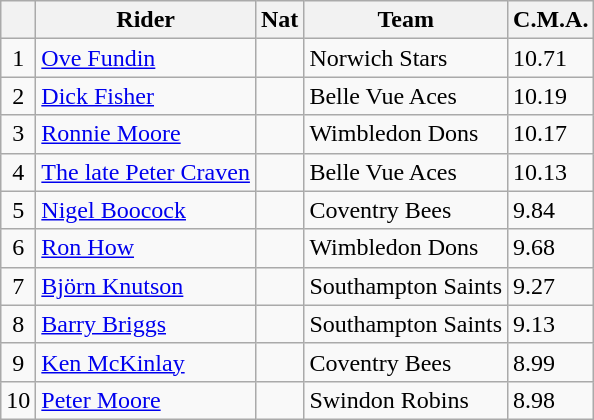<table class=wikitable>
<tr>
<th></th>
<th>Rider</th>
<th>Nat</th>
<th>Team</th>
<th>C.M.A.</th>
</tr>
<tr>
<td align="center">1</td>
<td><a href='#'>Ove Fundin</a></td>
<td></td>
<td>Norwich Stars</td>
<td>10.71</td>
</tr>
<tr>
<td align="center">2</td>
<td><a href='#'>Dick Fisher</a></td>
<td></td>
<td>Belle Vue Aces</td>
<td>10.19</td>
</tr>
<tr>
<td align="center">3</td>
<td><a href='#'>Ronnie Moore</a></td>
<td></td>
<td>Wimbledon Dons</td>
<td>10.17</td>
</tr>
<tr>
<td align="center">4</td>
<td><a href='#'>The late Peter Craven</a></td>
<td></td>
<td>Belle Vue Aces</td>
<td>10.13</td>
</tr>
<tr>
<td align="center">5</td>
<td><a href='#'>Nigel Boocock</a></td>
<td></td>
<td>Coventry Bees</td>
<td>9.84</td>
</tr>
<tr>
<td align="center">6</td>
<td><a href='#'>Ron How</a></td>
<td></td>
<td>Wimbledon Dons</td>
<td>9.68</td>
</tr>
<tr>
<td align="center">7</td>
<td><a href='#'>Björn Knutson</a></td>
<td></td>
<td>Southampton Saints</td>
<td>9.27</td>
</tr>
<tr>
<td align="center">8</td>
<td><a href='#'>Barry Briggs</a></td>
<td></td>
<td>Southampton Saints</td>
<td>9.13</td>
</tr>
<tr>
<td align="center">9</td>
<td><a href='#'>Ken McKinlay</a></td>
<td></td>
<td>Coventry Bees</td>
<td>8.99</td>
</tr>
<tr>
<td align="center">10</td>
<td><a href='#'>Peter Moore</a></td>
<td></td>
<td>Swindon Robins</td>
<td>8.98</td>
</tr>
</table>
